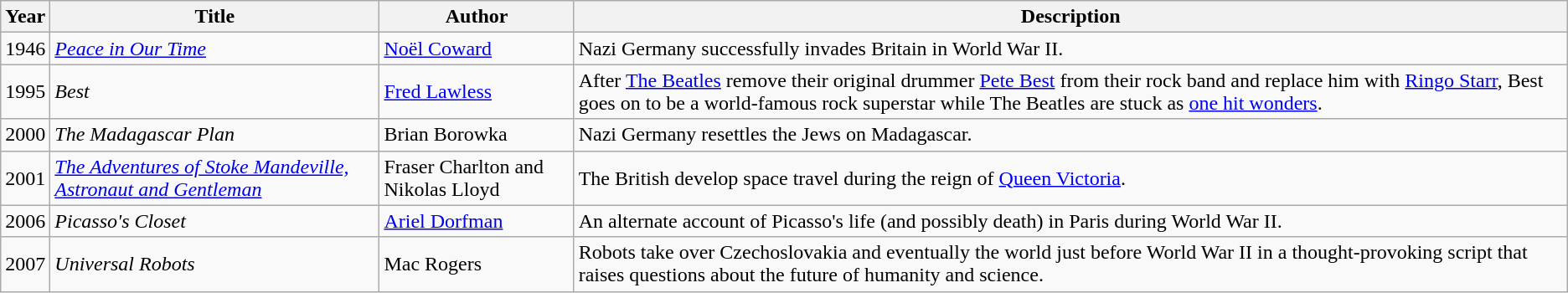<table class=wikitable>
<tr>
<th>Year</th>
<th>Title</th>
<th>Author</th>
<th>Description</th>
</tr>
<tr>
<td>1946</td>
<td><em><a href='#'>Peace in Our Time</a></em></td>
<td><a href='#'>Noël Coward</a></td>
<td>Nazi Germany successfully invades Britain in World War II.</td>
</tr>
<tr>
<td>1995</td>
<td><em>Best</em></td>
<td><a href='#'>Fred Lawless</a></td>
<td>After <a href='#'>The Beatles</a> remove their original drummer <a href='#'>Pete Best</a> from their rock band and replace him with <a href='#'>Ringo Starr</a>, Best goes on to be a world-famous rock superstar while The Beatles are stuck as <a href='#'>one hit wonders</a>.</td>
</tr>
<tr>
<td>2000</td>
<td><em>The Madagascar Plan</em></td>
<td>Brian Borowka</td>
<td>Nazi Germany resettles the Jews on Madagascar.</td>
</tr>
<tr>
<td>2001</td>
<td><em><a href='#'>The Adventures of Stoke Mandeville, Astronaut and Gentleman</a></em></td>
<td>Fraser Charlton and Nikolas Lloyd</td>
<td>The British develop space travel during the reign of <a href='#'>Queen Victoria</a>.</td>
</tr>
<tr>
<td>2006</td>
<td><em>Picasso's Closet</em></td>
<td><a href='#'>Ariel Dorfman</a></td>
<td>An alternate account of Picasso's life (and possibly death) in Paris during World War II.</td>
</tr>
<tr>
<td>2007</td>
<td><em>Universal Robots</em></td>
<td>Mac Rogers</td>
<td>Robots take over Czechoslovakia and eventually the world just before World War II in a thought-provoking script that raises questions about the future of humanity and science.</td>
</tr>
</table>
